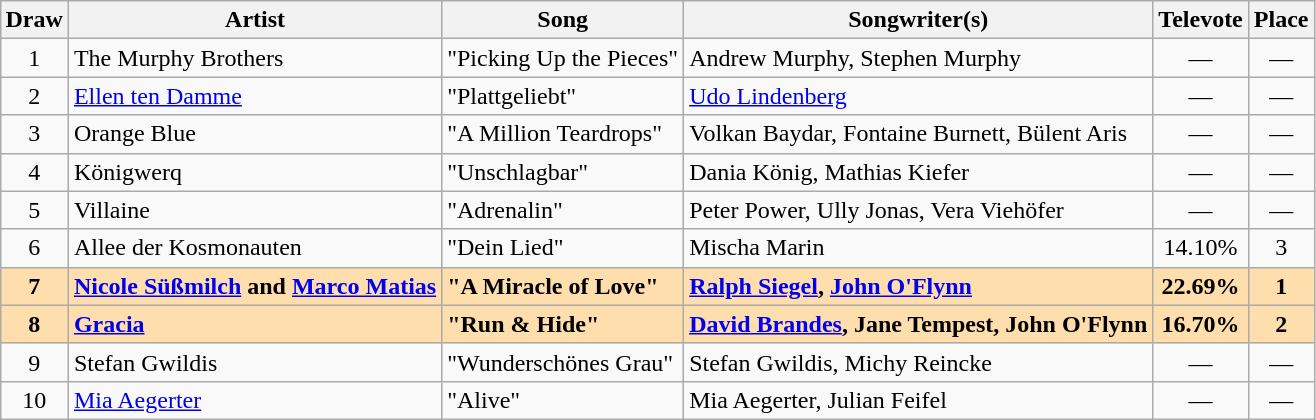<table class="sortable wikitable" style="margin: 1em auto 1em auto; text-align:center;">
<tr>
<th>Draw</th>
<th>Artist</th>
<th>Song</th>
<th>Songwriter(s)</th>
<th>Televote</th>
<th>Place</th>
</tr>
<tr>
<td>1</td>
<td align="left" data-sort-value="Murphy Brothers, The">The Murphy Brothers</td>
<td align="left">"Picking Up the Pieces"</td>
<td align="left">Andrew Murphy, Stephen Murphy</td>
<td>—</td>
<td>—</td>
</tr>
<tr>
<td>2</td>
<td align="left"><a href='#'>Ellen ten Damme</a></td>
<td align="left">"Plattgeliebt"</td>
<td align="left"><a href='#'>Udo Lindenberg</a></td>
<td>—</td>
<td>—</td>
</tr>
<tr>
<td>3</td>
<td align="left">Orange Blue</td>
<td align="left">"A Million Teardrops"</td>
<td align="left">Volkan Baydar, Fontaine Burnett, Bülent Aris</td>
<td>—</td>
<td>—</td>
</tr>
<tr>
<td>4</td>
<td align="left">Königwerq</td>
<td align="left">"Unschlagbar"</td>
<td align="left">Dania König, Mathias Kiefer</td>
<td>—</td>
<td>—</td>
</tr>
<tr>
<td>5</td>
<td align="left">Villaine</td>
<td align="left">"Adrenalin"</td>
<td align="left">Peter Power, Ully Jonas, Vera Viehöfer</td>
<td>—</td>
<td>—</td>
</tr>
<tr>
<td>6</td>
<td align="left">Allee der Kosmonauten</td>
<td align="left">"Dein Lied"</td>
<td align="left">Mischa Marin</td>
<td>14.10%</td>
<td>3</td>
</tr>
<tr style="font-weight:bold; background:navajowhite;">
<td>7</td>
<td align="left"><a href='#'>Nicole Süßmilch</a> and <a href='#'>Marco Matias</a></td>
<td align="left">"A Miracle of Love"</td>
<td align="left"><a href='#'>Ralph Siegel</a>, <a href='#'>John O'Flynn</a></td>
<td>22.69%</td>
<td>1</td>
</tr>
<tr style="font-weight:bold; background:navajowhite;">
<td>8</td>
<td align="left"><a href='#'>Gracia</a></td>
<td align="left">"Run & Hide"</td>
<td align="left"><a href='#'>David Brandes</a>, Jane Tempest, John O'Flynn</td>
<td>16.70%</td>
<td>2</td>
</tr>
<tr>
<td>9</td>
<td align="left">Stefan Gwildis</td>
<td align="left">"Wunderschönes Grau"</td>
<td align="left">Stefan Gwildis, Michy Reincke</td>
<td>—</td>
<td>—</td>
</tr>
<tr>
<td>10</td>
<td align="left"><a href='#'>Mia Aegerter</a></td>
<td align="left">"Alive"</td>
<td align="left">Mia Aegerter, Julian Feifel</td>
<td>—</td>
<td>—</td>
</tr>
</table>
